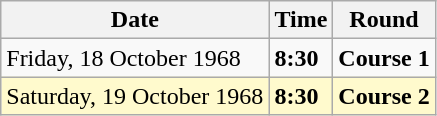<table class="wikitable">
<tr>
<th>Date</th>
<th>Time</th>
<th>Round</th>
</tr>
<tr>
<td>Friday, 18 October 1968</td>
<td><strong>8:30</strong></td>
<td><strong>Course 1</strong></td>
</tr>
<tr style=background:lemonchiffon>
<td>Saturday, 19 October 1968</td>
<td><strong>8:30</strong></td>
<td><strong>Course 2</strong></td>
</tr>
</table>
